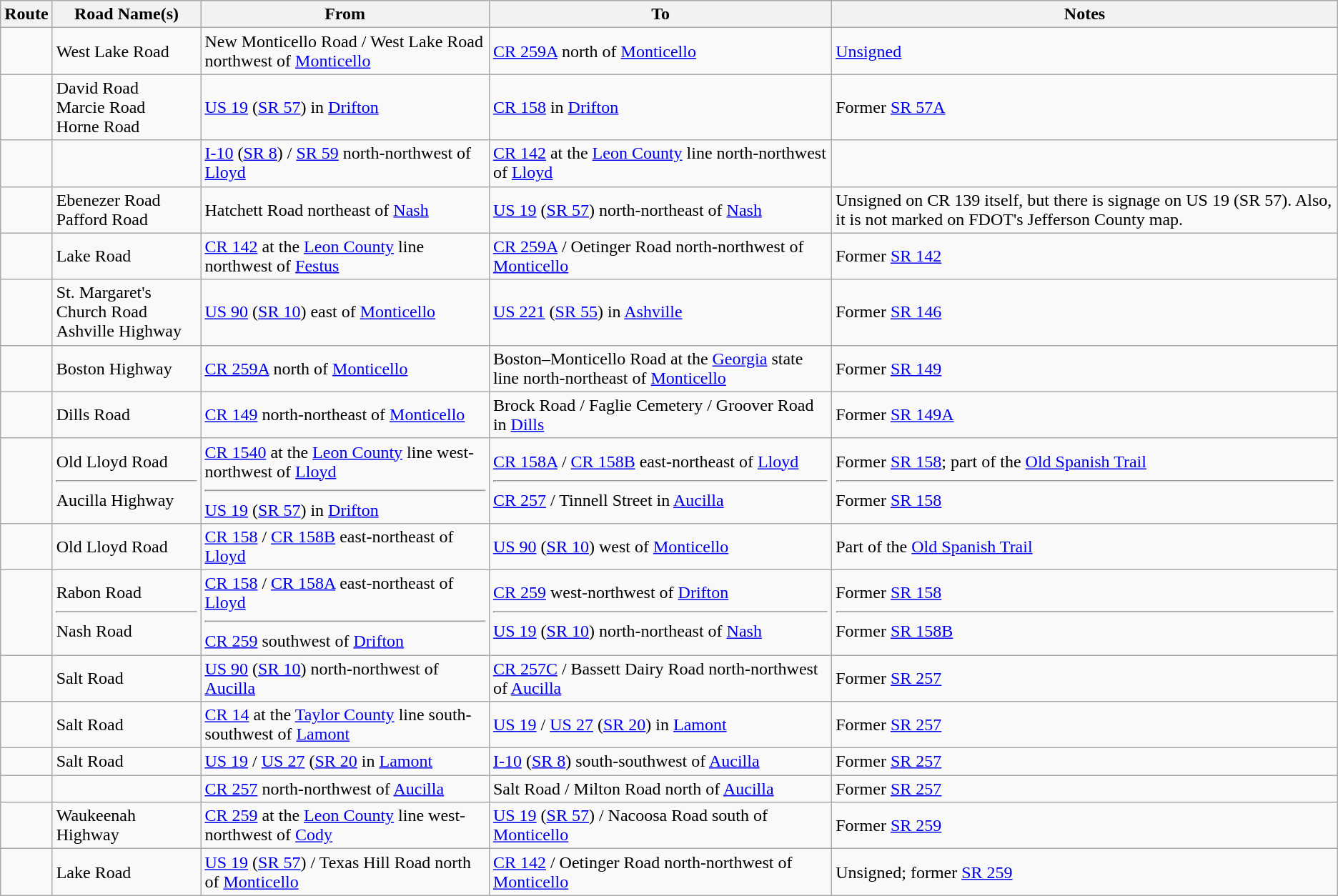<table class="wikitable">
<tr>
<th>Route</th>
<th>Road Name(s)</th>
<th>From</th>
<th>To</th>
<th>Notes</th>
</tr>
<tr>
<td></td>
<td>West Lake Road</td>
<td>New Monticello Road / West Lake Road northwest of <a href='#'>Monticello</a></td>
<td><a href='#'>CR 259A</a> north of <a href='#'>Monticello</a></td>
<td><a href='#'>Unsigned</a></td>
</tr>
<tr>
<td></td>
<td>David Road<br>Marcie Road<br>Horne Road</td>
<td><a href='#'>US 19</a> (<a href='#'>SR 57</a>) in <a href='#'>Drifton</a></td>
<td><a href='#'>CR 158</a> in <a href='#'>Drifton</a></td>
<td>Former <a href='#'>SR 57A</a></td>
</tr>
<tr>
<td></td>
<td></td>
<td><a href='#'>I-10</a> (<a href='#'>SR 8</a>) / <a href='#'>SR 59</a> north-northwest of <a href='#'>Lloyd</a></td>
<td><a href='#'>CR 142</a> at the <a href='#'>Leon County</a> line north-northwest of <a href='#'>Lloyd</a></td>
<td></td>
</tr>
<tr>
<td></td>
<td>Ebenezer Road<br>Pafford Road</td>
<td>Hatchett Road northeast of <a href='#'>Nash</a></td>
<td><a href='#'>US 19</a> (<a href='#'>SR 57</a>) north-northeast of <a href='#'>Nash</a></td>
<td>Unsigned on CR 139 itself, but there is signage on US 19 (SR 57). Also, it is not marked on FDOT's Jefferson County map.</td>
</tr>
<tr>
<td></td>
<td>Lake Road</td>
<td><a href='#'>CR 142</a> at the <a href='#'>Leon County</a> line northwest of <a href='#'>Festus</a></td>
<td><a href='#'>CR 259A</a> / Oetinger Road north-northwest of <a href='#'>Monticello</a></td>
<td>Former <a href='#'>SR 142</a></td>
</tr>
<tr>
<td></td>
<td>St. Margaret's Church Road<br>Ashville Highway</td>
<td><a href='#'>US 90</a> (<a href='#'>SR 10</a>) east of <a href='#'>Monticello</a></td>
<td><a href='#'>US 221</a> (<a href='#'>SR 55</a>) in <a href='#'>Ashville</a></td>
<td>Former <a href='#'>SR 146</a></td>
</tr>
<tr>
<td></td>
<td>Boston Highway</td>
<td><a href='#'>CR 259A</a> north of <a href='#'>Monticello</a></td>
<td>Boston–Monticello Road at the <a href='#'>Georgia</a> state line north-northeast of <a href='#'>Monticello</a></td>
<td>Former <a href='#'>SR 149</a></td>
</tr>
<tr>
<td></td>
<td>Dills Road</td>
<td><a href='#'>CR 149</a> north-northeast of <a href='#'>Monticello</a></td>
<td>Brock Road / Faglie Cemetery / Groover Road in <a href='#'>Dills</a></td>
<td>Former <a href='#'>SR 149A</a></td>
</tr>
<tr>
<td></td>
<td>Old Lloyd Road<hr>Aucilla Highway</td>
<td><a href='#'>CR 1540</a> at the <a href='#'>Leon County</a> line west-northwest of <a href='#'>Lloyd</a><hr><a href='#'>US 19</a> (<a href='#'>SR 57</a>) in <a href='#'>Drifton</a></td>
<td><a href='#'>CR 158A</a> / <a href='#'>CR 158B</a> east-northeast of <a href='#'>Lloyd</a><hr><a href='#'>CR 257</a> / Tinnell Street in <a href='#'>Aucilla</a></td>
<td>Former <a href='#'>SR 158</a>; part of the <a href='#'>Old Spanish Trail</a><hr>Former <a href='#'>SR 158</a></td>
</tr>
<tr>
<td></td>
<td>Old Lloyd Road</td>
<td><a href='#'>CR 158</a> / <a href='#'>CR 158B</a> east-northeast of <a href='#'>Lloyd</a></td>
<td><a href='#'>US 90</a> (<a href='#'>SR 10</a>) west of <a href='#'>Monticello</a></td>
<td>Part of the <a href='#'>Old Spanish Trail</a></td>
</tr>
<tr>
<td></td>
<td>Rabon Road<hr>Nash Road</td>
<td><a href='#'>CR 158</a> / <a href='#'>CR 158A</a> east-northeast of <a href='#'>Lloyd</a><hr><a href='#'>CR 259</a> southwest of <a href='#'>Drifton</a></td>
<td><a href='#'>CR 259</a> west-northwest of <a href='#'>Drifton</a><hr><a href='#'>US 19</a> (<a href='#'>SR 10</a>) north-northeast of <a href='#'>Nash</a></td>
<td>Former <a href='#'>SR 158</a><hr>Former <a href='#'>SR 158B</a></td>
</tr>
<tr>
<td></td>
<td>Salt Road</td>
<td><a href='#'>US 90</a> (<a href='#'>SR 10</a>) north-northwest of <a href='#'>Aucilla</a></td>
<td><a href='#'>CR 257C</a> / Bassett Dairy Road north-northwest of <a href='#'>Aucilla</a></td>
<td>Former <a href='#'>SR 257</a></td>
</tr>
<tr>
<td></td>
<td>Salt Road</td>
<td><a href='#'>CR 14</a> at the <a href='#'>Taylor County</a> line south-southwest of <a href='#'>Lamont</a></td>
<td><a href='#'>US 19</a> / <a href='#'>US 27</a> (<a href='#'>SR 20</a>) in <a href='#'>Lamont</a></td>
<td>Former <a href='#'>SR 257</a></td>
</tr>
<tr>
<td></td>
<td>Salt Road</td>
<td><a href='#'>US 19</a> / <a href='#'>US 27</a> (<a href='#'>SR 20</a> in <a href='#'>Lamont</a></td>
<td><a href='#'>I-10</a> (<a href='#'>SR 8</a>) south-southwest of <a href='#'>Aucilla</a></td>
<td>Former <a href='#'>SR 257</a></td>
</tr>
<tr>
<td></td>
<td></td>
<td><a href='#'>CR 257</a> north-northwest of <a href='#'>Aucilla</a></td>
<td>Salt Road / Milton Road north of <a href='#'>Aucilla</a></td>
<td>Former <a href='#'>SR 257</a></td>
</tr>
<tr>
<td></td>
<td>Waukeenah Highway</td>
<td><a href='#'>CR 259</a> at the <a href='#'>Leon County</a> line west-northwest of <a href='#'>Cody</a></td>
<td><a href='#'>US 19</a> (<a href='#'>SR 57</a>) / Nacoosa Road south of <a href='#'>Monticello</a></td>
<td>Former <a href='#'>SR 259</a></td>
</tr>
<tr>
<td></td>
<td>Lake Road</td>
<td><a href='#'>US 19</a> (<a href='#'>SR 57</a>) / Texas Hill Road north of <a href='#'>Monticello</a></td>
<td><a href='#'>CR 142</a> / Oetinger Road north-northwest of <a href='#'>Monticello</a></td>
<td>Unsigned; former <a href='#'>SR 259</a></td>
</tr>
</table>
